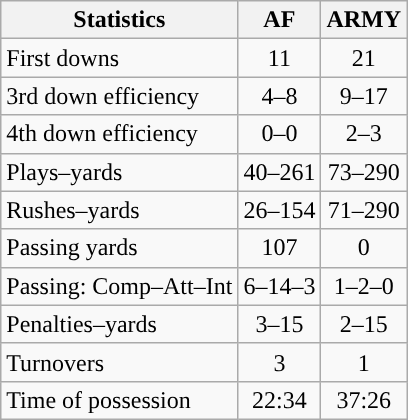<table class="wikitable">
<tr>
<th>Statistics</th>
<th>AF</th>
<th>ARMY</th>
</tr>
<tr>
<td>First downs</td>
<td align=center>11</td>
<td align="center">21</td>
</tr>
<tr>
<td>3rd down efficiency</td>
<td align=center>4–8</td>
<td align="center">9–17</td>
</tr>
<tr>
<td>4th down efficiency</td>
<td align=center>0–0</td>
<td align="center">2–3</td>
</tr>
<tr>
<td>Plays–yards</td>
<td align=center>40–261</td>
<td align="center">73–290</td>
</tr>
<tr>
<td>Rushes–yards</td>
<td align=center>26–154</td>
<td align="center">71–290</td>
</tr>
<tr>
<td>Passing yards</td>
<td align=center>107</td>
<td align="center">0</td>
</tr>
<tr>
<td>Passing: Comp–Att–Int</td>
<td align=center>6–14–3</td>
<td align="center">1–2–0</td>
</tr>
<tr>
<td>Penalties–yards</td>
<td align=center>3–15</td>
<td align="center">2–15</td>
</tr>
<tr>
<td>Turnovers</td>
<td align=center>3</td>
<td align="center">1</td>
</tr>
<tr>
<td>Time of possession</td>
<td align=center>22:34</td>
<td align="center">37:26</td>
</tr>
</table>
